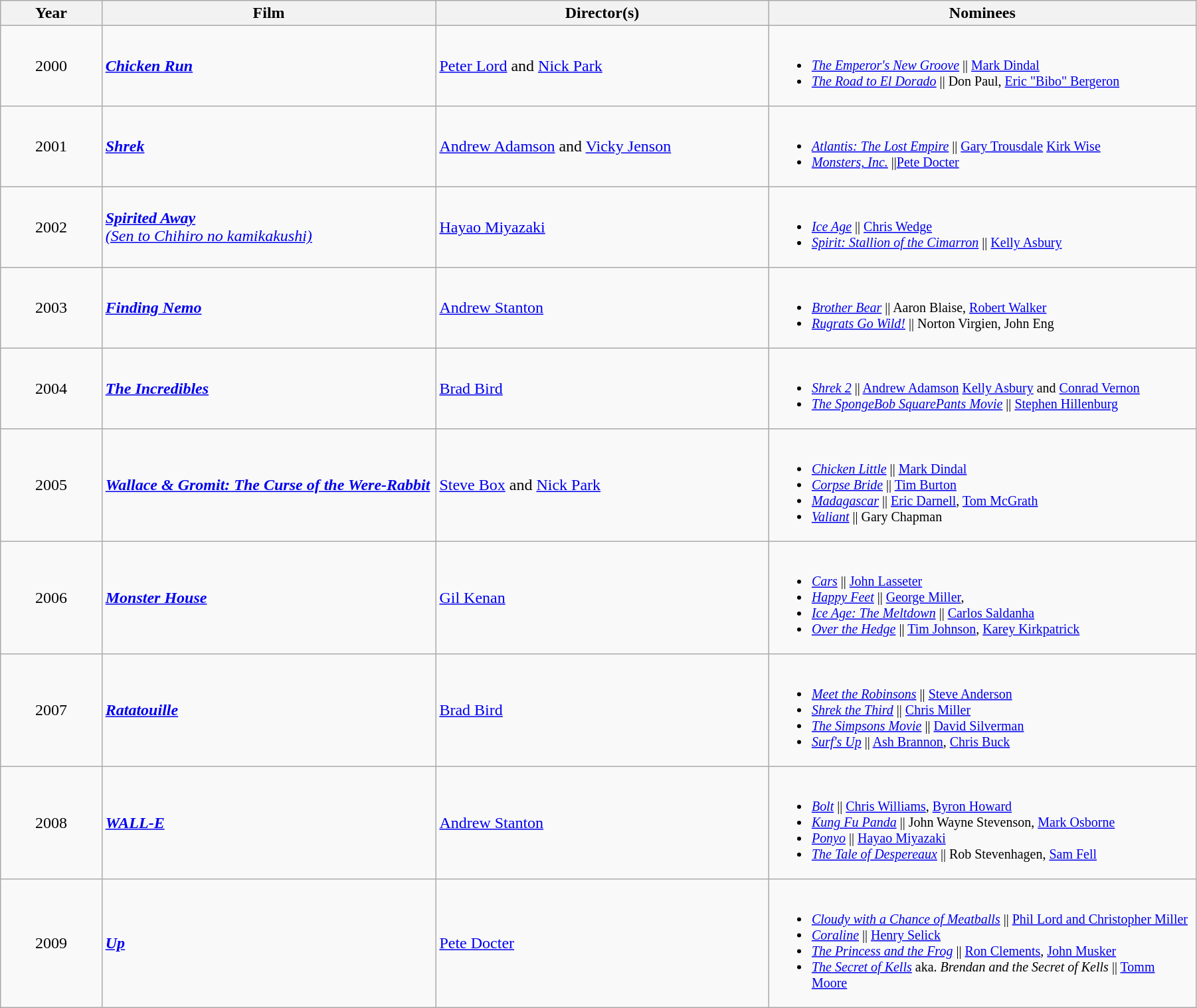<table class="wikitable" width="95%" cellpadding="5">
<tr>
<th width="100"><strong>Year</strong></th>
<th width="350"><strong>Film</strong></th>
<th width="350"><strong>Director(s)</strong></th>
<th width="450"><strong>Nominees</strong></th>
</tr>
<tr>
<td align="center">2000</td>
<td><strong><em><a href='#'>Chicken Run</a></em></strong></td>
<td><a href='#'>Peter Lord</a> and <a href='#'>Nick Park</a></td>
<td style="font-size:smaller"><br><ul><li><em><a href='#'>The Emperor's New Groove</a></em> || <a href='#'>Mark Dindal</a></li><li><em><a href='#'>The Road to El Dorado</a></em> || Don Paul, <a href='#'>Eric "Bibo" Bergeron</a></li></ul></td>
</tr>
<tr>
<td align="center">2001</td>
<td><strong><em><a href='#'>Shrek</a></em></strong></td>
<td><a href='#'>Andrew Adamson</a> and <a href='#'>Vicky Jenson</a></td>
<td style="font-size:smaller"><br><ul><li><em><a href='#'>Atlantis: The Lost Empire</a></em> || <a href='#'>Gary Trousdale</a> <a href='#'>Kirk Wise</a></li><li><em><a href='#'>Monsters, Inc.</a></em> ||<a href='#'>Pete Docter</a></li></ul></td>
</tr>
<tr>
<td align="center">2002</td>
<td><em><a href='#'><strong>Spirited Away</strong><br>(Sen to Chihiro no kamikakushi)</a></em></td>
<td><a href='#'>Hayao Miyazaki</a></td>
<td style="font-size:smaller"><br><ul><li><em><a href='#'>Ice Age</a></em> || <a href='#'>Chris Wedge</a></li><li><em><a href='#'>Spirit: Stallion of the Cimarron</a></em> || <a href='#'>Kelly Asbury</a></li></ul></td>
</tr>
<tr>
<td align="center">2003</td>
<td><strong><em><a href='#'>Finding Nemo</a></em></strong></td>
<td><a href='#'>Andrew Stanton</a></td>
<td style="font-size:smaller"><br><ul><li><em><a href='#'>Brother Bear</a></em> || Aaron Blaise, <a href='#'>Robert Walker</a></li><li><em><a href='#'>Rugrats Go Wild!</a></em> || Norton Virgien, John Eng</li></ul></td>
</tr>
<tr>
<td align="center">2004</td>
<td><strong><em><a href='#'>The Incredibles</a></em></strong></td>
<td><a href='#'>Brad Bird</a></td>
<td style="font-size:smaller"><br><ul><li><em><a href='#'>Shrek 2</a></em> || <a href='#'>Andrew Adamson</a> <a href='#'>Kelly Asbury</a> and <a href='#'>Conrad Vernon</a></li><li><em><a href='#'>The SpongeBob SquarePants Movie</a></em> || <a href='#'>Stephen Hillenburg</a></li></ul></td>
</tr>
<tr>
<td align="center">2005</td>
<td><strong><em><a href='#'>Wallace & Gromit: The Curse of the Were-Rabbit</a></em></strong></td>
<td><a href='#'>Steve Box</a> and <a href='#'>Nick Park</a></td>
<td style="font-size:smaller"><br><ul><li><em><a href='#'>Chicken Little</a></em> || <a href='#'>Mark Dindal</a></li><li><em><a href='#'>Corpse Bride</a></em> || <a href='#'>Tim Burton</a></li><li><em><a href='#'>Madagascar</a></em> || <a href='#'>Eric Darnell</a>, <a href='#'>Tom McGrath</a></li><li><em><a href='#'>Valiant</a></em> || Gary Chapman</li></ul></td>
</tr>
<tr>
<td align="center">2006</td>
<td><strong><em><a href='#'>Monster House</a></em></strong></td>
<td><a href='#'>Gil Kenan</a></td>
<td style="font-size:smaller"><br><ul><li><em><a href='#'>Cars</a></em> || <a href='#'>John Lasseter</a></li><li><em><a href='#'>Happy Feet</a></em> || <a href='#'>George Miller</a>,</li><li><em><a href='#'>Ice Age: The Meltdown</a></em> || <a href='#'>Carlos Saldanha</a></li><li><em><a href='#'>Over the Hedge</a></em> || <a href='#'>Tim Johnson</a>, <a href='#'>Karey Kirkpatrick</a></li></ul></td>
</tr>
<tr>
<td align="center">2007</td>
<td><strong><em><a href='#'>Ratatouille</a></em></strong></td>
<td><a href='#'>Brad Bird</a></td>
<td style="font-size:smaller"><br><ul><li><em><a href='#'>Meet the Robinsons</a></em> || <a href='#'>Steve Anderson</a></li><li><em><a href='#'>Shrek the Third</a></em> || <a href='#'>Chris Miller</a></li><li><em><a href='#'>The Simpsons Movie</a></em> || <a href='#'>David Silverman</a></li><li><em><a href='#'>Surf's Up</a></em> || <a href='#'>Ash Brannon</a>, <a href='#'>Chris Buck</a></li></ul></td>
</tr>
<tr>
<td align="center">2008</td>
<td><strong><em><a href='#'>WALL-E</a></em></strong></td>
<td><a href='#'>Andrew Stanton</a></td>
<td style="font-size:smaller"><br><ul><li><em><a href='#'>Bolt</a></em> || <a href='#'>Chris Williams</a>, <a href='#'>Byron Howard</a></li><li><em><a href='#'>Kung Fu Panda</a></em> || John Wayne Stevenson, <a href='#'>Mark Osborne</a></li><li><em><a href='#'>Ponyo</a></em> || <a href='#'>Hayao Miyazaki</a></li><li><em><a href='#'>The Tale of Despereaux</a></em> || Rob Stevenhagen, <a href='#'>Sam Fell</a></li></ul></td>
</tr>
<tr>
<td align="center">2009</td>
<td><strong><em><a href='#'>Up</a></em></strong></td>
<td><a href='#'>Pete Docter</a></td>
<td style="font-size:smaller"><br><ul><li><em><a href='#'>Cloudy with a Chance of Meatballs</a></em> || <a href='#'>Phil Lord and Christopher Miller</a></li><li><em><a href='#'>Coraline</a></em> || <a href='#'>Henry Selick</a></li><li><em><a href='#'>The Princess and the Frog</a></em> || <a href='#'>Ron Clements</a>, <a href='#'>John Musker</a></li><li><em><a href='#'>The Secret of Kells</a></em> aka. <em>Brendan and the Secret of Kells</em> || <a href='#'>Tomm Moore</a></li></ul></td>
</tr>
</table>
